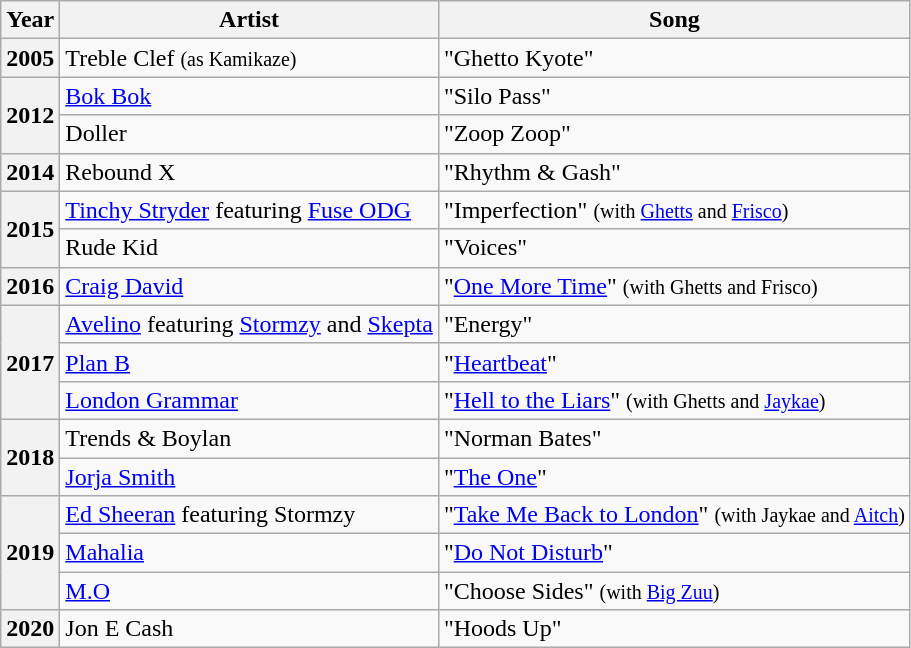<table class="wikitable sortable">
<tr>
<th scope="col">Year</th>
<th scope="col">Artist</th>
<th scope="col">Song</th>
</tr>
<tr>
<th scope=row>2005</th>
<td>Treble Clef <small>(as Kamikaze)</small></td>
<td>"Ghetto Kyote"</td>
</tr>
<tr>
<th scope=row rowspan="2">2012</th>
<td><a href='#'>Bok Bok</a></td>
<td>"Silo Pass"</td>
</tr>
<tr>
<td>Doller</td>
<td>"Zoop Zoop"</td>
</tr>
<tr>
<th scope=row>2014</th>
<td>Rebound X</td>
<td>"Rhythm & Gash"</td>
</tr>
<tr>
<th scope=row rowspan="2">2015</th>
<td><a href='#'>Tinchy Stryder</a> featuring <a href='#'>Fuse ODG</a></td>
<td>"Imperfection" <small>(with <a href='#'>Ghetts</a> and <a href='#'>Frisco</a>)</small></td>
</tr>
<tr>
<td>Rude Kid</td>
<td>"Voices"</td>
</tr>
<tr>
<th scope=row>2016</th>
<td><a href='#'>Craig David</a></td>
<td>"<a href='#'>One More Time</a>" <small>(with Ghetts and Frisco)</small></td>
</tr>
<tr>
<th scope=row rowspan="3">2017</th>
<td><a href='#'>Avelino</a> featuring <a href='#'>Stormzy</a> and <a href='#'>Skepta</a></td>
<td>"Energy"</td>
</tr>
<tr>
<td><a href='#'>Plan B</a></td>
<td>"<a href='#'>Heartbeat</a>"</td>
</tr>
<tr>
<td><a href='#'>London Grammar</a></td>
<td>"<a href='#'>Hell to the Liars</a>" <small>(with Ghetts and <a href='#'>Jaykae</a>)</small></td>
</tr>
<tr>
<th scope=row rowspan="2">2018</th>
<td>Trends & Boylan</td>
<td>"Norman Bates"</td>
</tr>
<tr>
<td><a href='#'>Jorja Smith</a></td>
<td>"<a href='#'>The One</a>"</td>
</tr>
<tr>
<th scope=row rowspan="3">2019</th>
<td><a href='#'>Ed Sheeran</a> featuring Stormzy</td>
<td>"<a href='#'>Take Me Back to London</a>" <small>(with Jaykae and <a href='#'>Aitch</a>)</small></td>
</tr>
<tr>
<td><a href='#'>Mahalia</a></td>
<td>"<a href='#'>Do Not Disturb</a>"</td>
</tr>
<tr>
<td><a href='#'>M.O</a></td>
<td>"Choose Sides" <small>(with <a href='#'>Big Zuu</a>)</small></td>
</tr>
<tr>
<th scope=row>2020</th>
<td>Jon E Cash</td>
<td>"Hoods Up"</td>
</tr>
</table>
